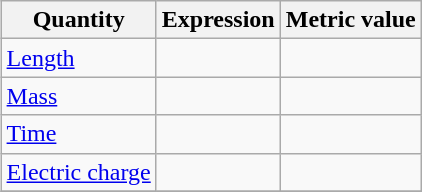<table class="wikitable" align="right" style="margin-left: 1em;">
<tr>
<th>Quantity</th>
<th>Expression</th>
<th>Metric value</th>
</tr>
<tr align="left">
<td><a href='#'>Length</a></td>
<td></td>
<td></td>
</tr>
<tr>
<td><a href='#'>Mass</a></td>
<td></td>
<td></td>
</tr>
<tr>
<td><a href='#'>Time</a></td>
<td></td>
<td></td>
</tr>
<tr>
<td><a href='#'>Electric charge</a></td>
<td></td>
<td></td>
</tr>
<tr>
</tr>
</table>
